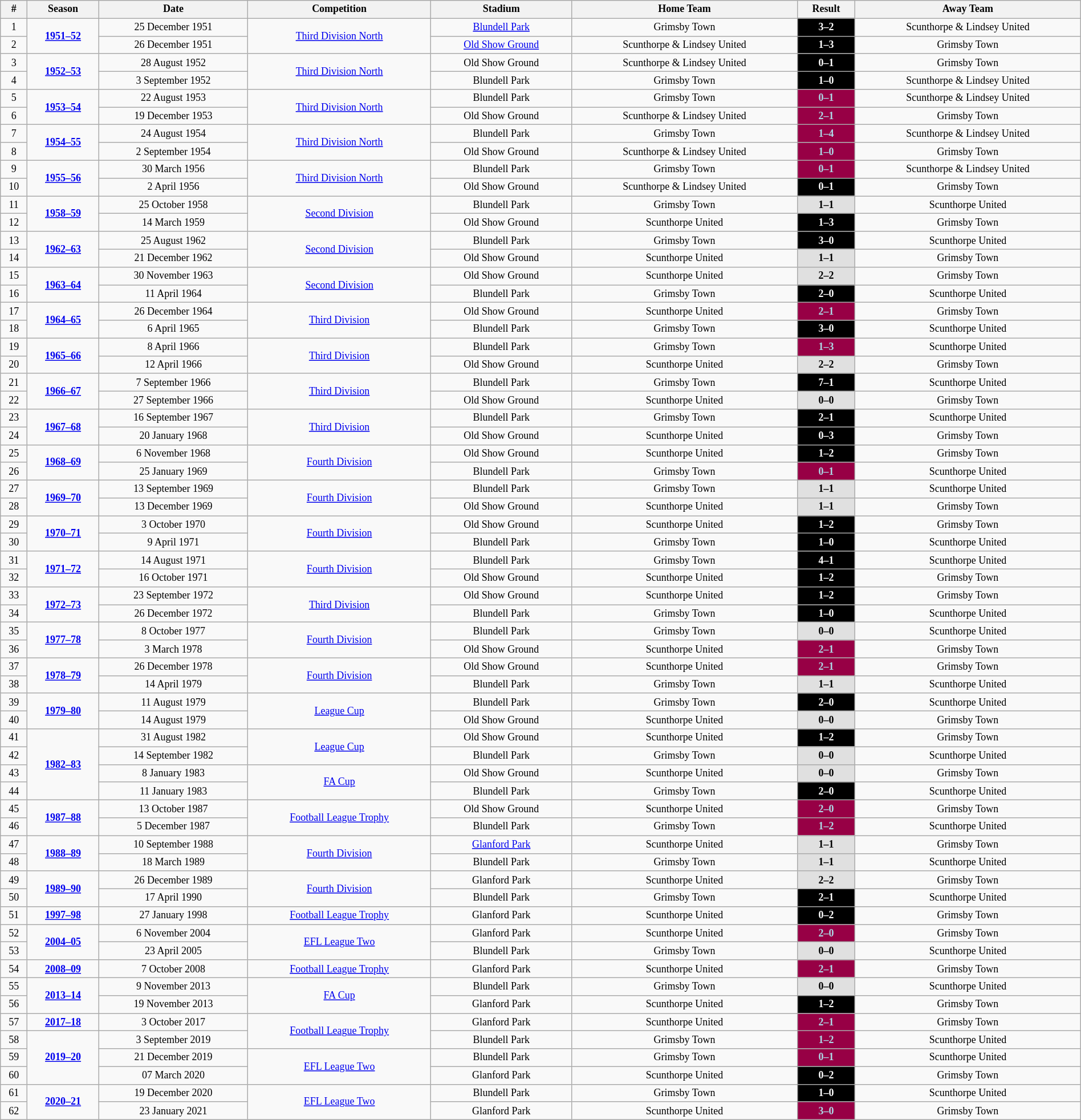<table class="wikitable" style="text-align: center; width: 100%; font-size: 12px">
<tr>
<th><strong>#</strong></th>
<th><strong>Season</strong></th>
<th><strong>Date</strong></th>
<th><strong>Competition</strong></th>
<th><strong>Stadium</strong></th>
<th><strong>Home Team</strong></th>
<th><strong>Result</strong></th>
<th><strong>Away Team</strong></th>
</tr>
<tr>
<td>1</td>
<td rowspan=2><strong><a href='#'>1951–52</a></strong></td>
<td>25 December 1951</td>
<td rowspan=2><a href='#'>Third Division North</a></td>
<td><a href='#'>Blundell Park</a></td>
<td>Grimsby Town</td>
<td style="background: black; color: white"><strong>3–2</strong></td>
<td>Scunthorpe & Lindsey United</td>
</tr>
<tr>
<td>2</td>
<td>26 December 1951</td>
<td><a href='#'>Old Show Ground</a></td>
<td>Scunthorpe & Lindsey United</td>
<td style="background: black; color: white"><strong>1–3</strong></td>
<td>Grimsby Town</td>
</tr>
<tr>
<td>3</td>
<td rowspan=2><strong><a href='#'>1952–53</a></strong></td>
<td>28 August 1952</td>
<td rowspan=2><a href='#'>Third Division North</a></td>
<td>Old Show Ground</td>
<td>Scunthorpe & Lindsey United</td>
<td style="background: black; color: white"><strong>0–1</strong></td>
<td>Grimsby Town</td>
</tr>
<tr>
<td>4</td>
<td>3 September 1952</td>
<td>Blundell Park</td>
<td>Grimsby Town</td>
<td style="background: black; color: white"><strong>1–0</strong></td>
<td>Scunthorpe & Lindsey United</td>
</tr>
<tr>
<td>5</td>
<td rowspan=2><strong><a href='#'>1953–54</a></strong></td>
<td>22 August 1953</td>
<td rowspan=2><a href='#'>Third Division North</a></td>
<td>Blundell Park</td>
<td>Grimsby Town</td>
<td style="background: #970045; color: #ADD8E6"><strong>0–1</strong></td>
<td>Scunthorpe & Lindsey United</td>
</tr>
<tr>
<td>6</td>
<td>19 December 1953</td>
<td>Old Show Ground</td>
<td>Scunthorpe & Lindsey United</td>
<td style="background: #970045; color: #ADD8E6"><strong>2–1</strong></td>
<td>Grimsby Town</td>
</tr>
<tr>
<td>7</td>
<td rowspan=2><strong><a href='#'>1954–55</a></strong></td>
<td>24 August 1954</td>
<td rowspan=2><a href='#'>Third Division North</a></td>
<td>Blundell Park</td>
<td>Grimsby Town</td>
<td style="background: #970045; color: #ADD8E6"><strong>1–4</strong></td>
<td>Scunthorpe & Lindsey United</td>
</tr>
<tr>
<td>8</td>
<td>2 September 1954</td>
<td>Old Show Ground</td>
<td>Scunthorpe & Lindsey United</td>
<td style="background: #970045; color: #ADD8E6"><strong>1–0</strong></td>
<td>Grimsby Town</td>
</tr>
<tr>
<td>9</td>
<td rowspan=2><strong><a href='#'>1955–56</a></strong></td>
<td>30 March 1956</td>
<td rowspan=2><a href='#'>Third Division North</a></td>
<td>Blundell Park</td>
<td>Grimsby Town</td>
<td style="background: #970045; color: #ADD8E6"><strong>0–1</strong></td>
<td>Scunthorpe & Lindsey United</td>
</tr>
<tr>
<td>10</td>
<td>2 April 1956</td>
<td>Old Show Ground</td>
<td>Scunthorpe & Lindsey United</td>
<td style="background: black; color: white"><strong>0–1</strong></td>
<td>Grimsby Town</td>
</tr>
<tr>
<td>11</td>
<td rowspan=2><strong><a href='#'>1958–59</a></strong></td>
<td>25 October 1958</td>
<td rowspan=2><a href='#'>Second Division</a></td>
<td>Blundell Park</td>
<td>Grimsby Town</td>
<td style="background: #E0E0E0; color: black"><strong>1–1</strong></td>
<td>Scunthorpe United</td>
</tr>
<tr>
<td>12</td>
<td>14 March 1959</td>
<td>Old Show Ground</td>
<td>Scunthorpe United</td>
<td style="background: black; color: white"><strong>1–3</strong></td>
<td>Grimsby Town</td>
</tr>
<tr>
<td>13</td>
<td rowspan=2><strong><a href='#'>1962–63</a></strong></td>
<td>25 August 1962</td>
<td rowspan=2><a href='#'>Second Division</a></td>
<td>Blundell Park</td>
<td>Grimsby Town</td>
<td style="background: black; color: white"><strong>3–0</strong></td>
<td>Scunthorpe United</td>
</tr>
<tr>
<td>14</td>
<td>21 December 1962</td>
<td>Old Show Ground</td>
<td>Scunthorpe United</td>
<td style="background: #E0E0E0; color: black"><strong>1–1</strong></td>
<td>Grimsby Town</td>
</tr>
<tr>
<td>15</td>
<td rowspan=2><strong><a href='#'>1963–64</a></strong></td>
<td>30 November 1963</td>
<td rowspan=2><a href='#'>Second Division</a></td>
<td>Old Show Ground</td>
<td>Scunthorpe United</td>
<td style="background: #E0E0E0; color: black"><strong>2–2</strong></td>
<td>Grimsby Town</td>
</tr>
<tr>
<td>16</td>
<td>11 April 1964</td>
<td>Blundell Park</td>
<td>Grimsby Town</td>
<td style="background: black; color: white"><strong>2–0</strong></td>
<td>Scunthorpe United</td>
</tr>
<tr>
<td>17</td>
<td rowspan=2><strong><a href='#'>1964–65</a></strong></td>
<td>26 December 1964</td>
<td rowspan=2><a href='#'>Third Division</a></td>
<td>Old Show Ground</td>
<td>Scunthorpe United</td>
<td style="background: #970045; color: #ADD8E6"><strong>2–1</strong></td>
<td>Grimsby Town</td>
</tr>
<tr>
<td>18</td>
<td>6 April 1965</td>
<td>Blundell Park</td>
<td>Grimsby Town</td>
<td style="background: black; color: white"><strong>3–0</strong></td>
<td>Scunthorpe United</td>
</tr>
<tr>
<td>19</td>
<td rowspan=2><strong><a href='#'>1965–66</a></strong></td>
<td>8 April 1966</td>
<td rowspan=2><a href='#'>Third Division</a></td>
<td>Blundell Park</td>
<td>Grimsby Town</td>
<td style="background: #970045; color: #ADD8E6"><strong>1–3</strong></td>
<td>Scunthorpe United</td>
</tr>
<tr>
<td>20</td>
<td>12 April 1966</td>
<td>Old Show Ground</td>
<td>Scunthorpe United</td>
<td style="background: #E0E0E0; color: black"><strong>2–2</strong></td>
<td>Grimsby Town</td>
</tr>
<tr>
<td>21</td>
<td rowspan=2><strong><a href='#'>1966–67</a></strong></td>
<td>7 September 1966</td>
<td rowspan=2><a href='#'>Third Division</a></td>
<td>Blundell Park</td>
<td>Grimsby Town</td>
<td style="background: black; color: white"><strong>7–1</strong></td>
<td>Scunthorpe United</td>
</tr>
<tr>
<td>22</td>
<td>27 September 1966</td>
<td>Old Show Ground</td>
<td>Scunthorpe United</td>
<td style="background: #E0E0E0; color: black"><strong>0–0</strong></td>
<td>Grimsby Town</td>
</tr>
<tr>
<td>23</td>
<td rowspan=2><strong><a href='#'>1967–68</a></strong></td>
<td>16 September 1967</td>
<td rowspan=2><a href='#'>Third Division</a></td>
<td>Blundell Park</td>
<td>Grimsby Town</td>
<td style="background: black; color: white"><strong>2–1</strong></td>
<td>Scunthorpe United</td>
</tr>
<tr>
<td>24</td>
<td>20 January 1968</td>
<td>Old Show Ground</td>
<td>Scunthorpe United</td>
<td style="background: black; color: white"><strong>0–3</strong></td>
<td>Grimsby Town</td>
</tr>
<tr>
<td>25</td>
<td rowspan=2><strong><a href='#'>1968–69</a></strong></td>
<td>6 November 1968</td>
<td rowspan=2><a href='#'>Fourth Division</a></td>
<td>Old Show Ground</td>
<td>Scunthorpe United</td>
<td style="background: black; color: white"><strong>1–2</strong></td>
<td>Grimsby Town</td>
</tr>
<tr>
<td>26</td>
<td>25 January 1969</td>
<td>Blundell Park</td>
<td>Grimsby Town</td>
<td style="background: #970045; color: #ADD8E6"><strong>0–1</strong></td>
<td>Scunthorpe United</td>
</tr>
<tr>
<td>27</td>
<td rowspan=2><strong><a href='#'>1969–70</a></strong></td>
<td>13 September 1969</td>
<td rowspan=2><a href='#'>Fourth Division</a></td>
<td>Blundell Park</td>
<td>Grimsby Town</td>
<td style="background: #E0E0E0; color: black"><strong>1–1</strong></td>
<td>Scunthorpe United</td>
</tr>
<tr>
<td>28</td>
<td>13 December 1969</td>
<td>Old Show Ground</td>
<td>Scunthorpe United</td>
<td style="background: #E0E0E0; color: black"><strong>1–1</strong></td>
<td>Grimsby Town</td>
</tr>
<tr>
<td>29</td>
<td rowspan=2><strong><a href='#'>1970–71</a></strong></td>
<td>3 October 1970</td>
<td rowspan=2><a href='#'>Fourth Division</a></td>
<td>Old Show Ground</td>
<td>Scunthorpe United</td>
<td style="background: black; color: white"><strong>1–2</strong></td>
<td>Grimsby Town</td>
</tr>
<tr>
<td>30</td>
<td>9 April 1971</td>
<td>Blundell Park</td>
<td>Grimsby Town</td>
<td style="background: black; color: white"><strong>1–0</strong></td>
<td>Scunthorpe United</td>
</tr>
<tr>
<td>31</td>
<td rowspan=2><strong><a href='#'>1971–72</a></strong></td>
<td>14 August 1971</td>
<td rowspan=2><a href='#'>Fourth Division</a></td>
<td>Blundell Park</td>
<td>Grimsby Town</td>
<td style="background: black; color: white"><strong>4–1</strong></td>
<td>Scunthorpe United</td>
</tr>
<tr>
<td>32</td>
<td>16 October 1971</td>
<td>Old Show Ground</td>
<td>Scunthorpe United</td>
<td style="background: black; color: white"><strong>1–2</strong></td>
<td>Grimsby Town</td>
</tr>
<tr>
<td>33</td>
<td rowspan=2><strong><a href='#'>1972–73</a></strong></td>
<td>23 September 1972</td>
<td rowspan=2><a href='#'>Third Division</a></td>
<td>Old Show Ground</td>
<td>Scunthorpe United</td>
<td style="background: black; color: white"><strong>1–2</strong></td>
<td>Grimsby Town</td>
</tr>
<tr>
<td>34</td>
<td>26 December 1972</td>
<td>Blundell Park</td>
<td>Grimsby Town</td>
<td style="background: black; color: white"><strong>1–0</strong></td>
<td>Scunthorpe United</td>
</tr>
<tr>
<td>35</td>
<td rowspan=2><strong><a href='#'>1977–78</a></strong></td>
<td>8 October 1977</td>
<td rowspan=2><a href='#'>Fourth Division</a></td>
<td>Blundell Park</td>
<td>Grimsby Town</td>
<td style="background: #E0E0E0; color: black"><strong>0–0</strong></td>
<td>Scunthorpe United</td>
</tr>
<tr>
<td>36</td>
<td>3 March 1978</td>
<td>Old Show Ground</td>
<td>Scunthorpe United</td>
<td style="background: #970045; color: #ADD8E6"><strong>2–1</strong></td>
<td>Grimsby Town</td>
</tr>
<tr>
<td>37</td>
<td rowspan=2><strong><a href='#'>1978–79</a></strong></td>
<td>26 December 1978</td>
<td rowspan=2><a href='#'>Fourth Division</a></td>
<td>Old Show Ground</td>
<td>Scunthorpe United</td>
<td style="background: #970045; color: #ADD8E6"><strong>2–1</strong></td>
<td>Grimsby Town</td>
</tr>
<tr>
<td>38</td>
<td>14 April 1979</td>
<td>Blundell Park</td>
<td>Grimsby Town</td>
<td style="background: #E0E0E0; color: black"><strong>1–1</strong></td>
<td>Scunthorpe United</td>
</tr>
<tr>
<td>39</td>
<td rowspan=2><strong><a href='#'>1979–80</a></strong></td>
<td>11 August 1979</td>
<td rowspan=2><a href='#'>League Cup</a></td>
<td>Blundell Park</td>
<td>Grimsby Town</td>
<td style="background: black; color: white"><strong>2–0</strong></td>
<td>Scunthorpe United</td>
</tr>
<tr>
<td>40</td>
<td>14 August 1979</td>
<td>Old Show Ground</td>
<td>Scunthorpe United</td>
<td style="background: #E0E0E0; color: black"><strong>0–0</strong></td>
<td>Grimsby Town</td>
</tr>
<tr>
<td>41</td>
<td rowspan=4><strong><a href='#'>1982–83</a></strong></td>
<td>31 August 1982</td>
<td rowspan=2><a href='#'>League Cup</a></td>
<td>Old Show Ground</td>
<td>Scunthorpe United</td>
<td style="background: black; color: white"><strong>1–2</strong></td>
<td>Grimsby Town</td>
</tr>
<tr>
<td>42</td>
<td>14 September 1982</td>
<td>Blundell Park</td>
<td>Grimsby Town</td>
<td style="background: #E0E0E0; color: black"><strong>0–0</strong></td>
<td>Scunthorpe United</td>
</tr>
<tr>
<td>43</td>
<td>8 January 1983</td>
<td rowspan=2><a href='#'>FA Cup</a></td>
<td>Old Show Ground</td>
<td>Scunthorpe United</td>
<td style="background: #E0E0E0; color: black"><strong>0–0</strong></td>
<td>Grimsby Town</td>
</tr>
<tr>
<td>44</td>
<td>11 January 1983</td>
<td>Blundell Park</td>
<td>Grimsby Town</td>
<td style="background: black; color: white"><strong>2–0</strong></td>
<td>Scunthorpe United</td>
</tr>
<tr>
<td>45</td>
<td rowspan=2><strong><a href='#'>1987–88</a></strong></td>
<td>13 October 1987</td>
<td rowspan=2><a href='#'>Football League Trophy</a></td>
<td>Old Show Ground</td>
<td>Scunthorpe United</td>
<td style="background: #970045; color: #ADD8E6"><strong>2–0</strong></td>
<td>Grimsby Town</td>
</tr>
<tr>
<td>46</td>
<td>5 December 1987</td>
<td>Blundell Park</td>
<td>Grimsby Town</td>
<td style="background: #970045; color: #ADD8E6"><strong>1–2</strong></td>
<td>Scunthorpe United</td>
</tr>
<tr>
<td>47</td>
<td rowspan=2><strong><a href='#'>1988–89</a></strong></td>
<td>10 September 1988</td>
<td rowspan=2><a href='#'>Fourth Division</a></td>
<td><a href='#'>Glanford Park</a></td>
<td>Scunthorpe United</td>
<td style="background: #E0E0E0; color: black"><strong>1–1</strong></td>
<td>Grimsby Town</td>
</tr>
<tr>
<td>48</td>
<td>18 March 1989</td>
<td>Blundell Park</td>
<td>Grimsby Town</td>
<td style="background: #E0E0E0; color: black"><strong>1–1</strong></td>
<td>Scunthorpe United</td>
</tr>
<tr>
<td>49</td>
<td rowspan=2><strong><a href='#'>1989–90</a></strong></td>
<td>26 December 1989</td>
<td rowspan=2><a href='#'>Fourth Division</a></td>
<td>Glanford Park</td>
<td>Scunthorpe United</td>
<td style="background: #E0E0E0; color: black"><strong>2–2</strong></td>
<td>Grimsby Town</td>
</tr>
<tr>
<td>50</td>
<td>17 April 1990</td>
<td>Blundell Park</td>
<td>Grimsby Town</td>
<td style="background: black; color: white"><strong>2–1</strong></td>
<td>Scunthorpe United</td>
</tr>
<tr>
<td>51</td>
<td><strong><a href='#'>1997–98</a></strong></td>
<td>27 January 1998</td>
<td><a href='#'>Football League Trophy</a></td>
<td>Glanford Park</td>
<td>Scunthorpe United</td>
<td style="background: black; color: white"><strong>0–2</strong></td>
<td>Grimsby Town</td>
</tr>
<tr>
<td>52</td>
<td rowspan=2><strong><a href='#'>2004–05</a></strong></td>
<td>6 November 2004</td>
<td rowspan=2><a href='#'>EFL League Two</a></td>
<td>Glanford Park</td>
<td>Scunthorpe United</td>
<td style="background: #970045; color: #ADD8E6"><strong>2–0</strong></td>
<td>Grimsby Town</td>
</tr>
<tr>
<td>53</td>
<td>23 April 2005</td>
<td>Blundell Park</td>
<td>Grimsby Town</td>
<td style="background: #E0E0E0; color: black"><strong>0–0</strong></td>
<td>Scunthorpe United</td>
</tr>
<tr>
<td>54</td>
<td><strong><a href='#'>2008–09</a></strong></td>
<td>7 October 2008</td>
<td><a href='#'>Football League Trophy</a></td>
<td>Glanford Park</td>
<td>Scunthorpe United</td>
<td style="background: #970045; color: #ADD8E6"><strong>2–1</strong></td>
<td>Grimsby Town</td>
</tr>
<tr>
<td>55</td>
<td rowspan=2><strong><a href='#'>2013–14</a></strong></td>
<td>9 November 2013</td>
<td rowspan=2><a href='#'>FA Cup</a></td>
<td>Blundell Park</td>
<td>Grimsby Town</td>
<td style="background: #E0E0E0; color: black"><strong>0–0</strong></td>
<td>Scunthorpe United</td>
</tr>
<tr>
<td>56</td>
<td>19 November 2013</td>
<td>Glanford Park</td>
<td>Scunthorpe United</td>
<td style="background: black; color: white"><strong>1–2</strong></td>
<td>Grimsby Town</td>
</tr>
<tr>
<td>57</td>
<td><strong><a href='#'>2017–18</a></strong></td>
<td>3 October 2017</td>
<td rowspan=2><a href='#'>Football League Trophy</a></td>
<td>Glanford Park</td>
<td>Scunthorpe United</td>
<td style="background: #970045; color: #ADD8E6"><strong>2–1</strong></td>
<td>Grimsby Town</td>
</tr>
<tr>
<td>58</td>
<td rowspan=3><strong><a href='#'>2019–20</a></strong></td>
<td>3 September 2019</td>
<td>Blundell Park</td>
<td>Grimsby Town</td>
<td style="background: #970045; color: #ADD8E6"><strong>1–2</strong></td>
<td>Scunthorpe United</td>
</tr>
<tr>
<td>59</td>
<td>21 December 2019</td>
<td rowspan=2><a href='#'>EFL League Two</a></td>
<td>Blundell Park</td>
<td>Grimsby Town</td>
<td style="background: #970045; color: #ADD8E6"><strong>0–1</strong></td>
<td>Scunthorpe United</td>
</tr>
<tr>
<td>60</td>
<td>07 March 2020</td>
<td>Glanford Park</td>
<td>Scunthorpe United</td>
<td style="background: black; color: white"><strong>0–2</strong></td>
<td>Grimsby Town</td>
</tr>
<tr>
<td>61</td>
<td rowspan=2><strong><a href='#'>2020–21</a></strong></td>
<td>19 December 2020</td>
<td rowspan=2><a href='#'>EFL League Two</a></td>
<td>Blundell Park</td>
<td>Grimsby Town</td>
<td style="background: black; color: white"><strong>1–0</strong></td>
<td>Scunthorpe United</td>
</tr>
<tr>
<td>62</td>
<td>23 January 2021</td>
<td>Glanford Park</td>
<td>Scunthorpe United</td>
<td style="background: #970045; color: #ADD8E6"><strong>3–0</strong></td>
<td>Grimsby Town</td>
</tr>
</table>
